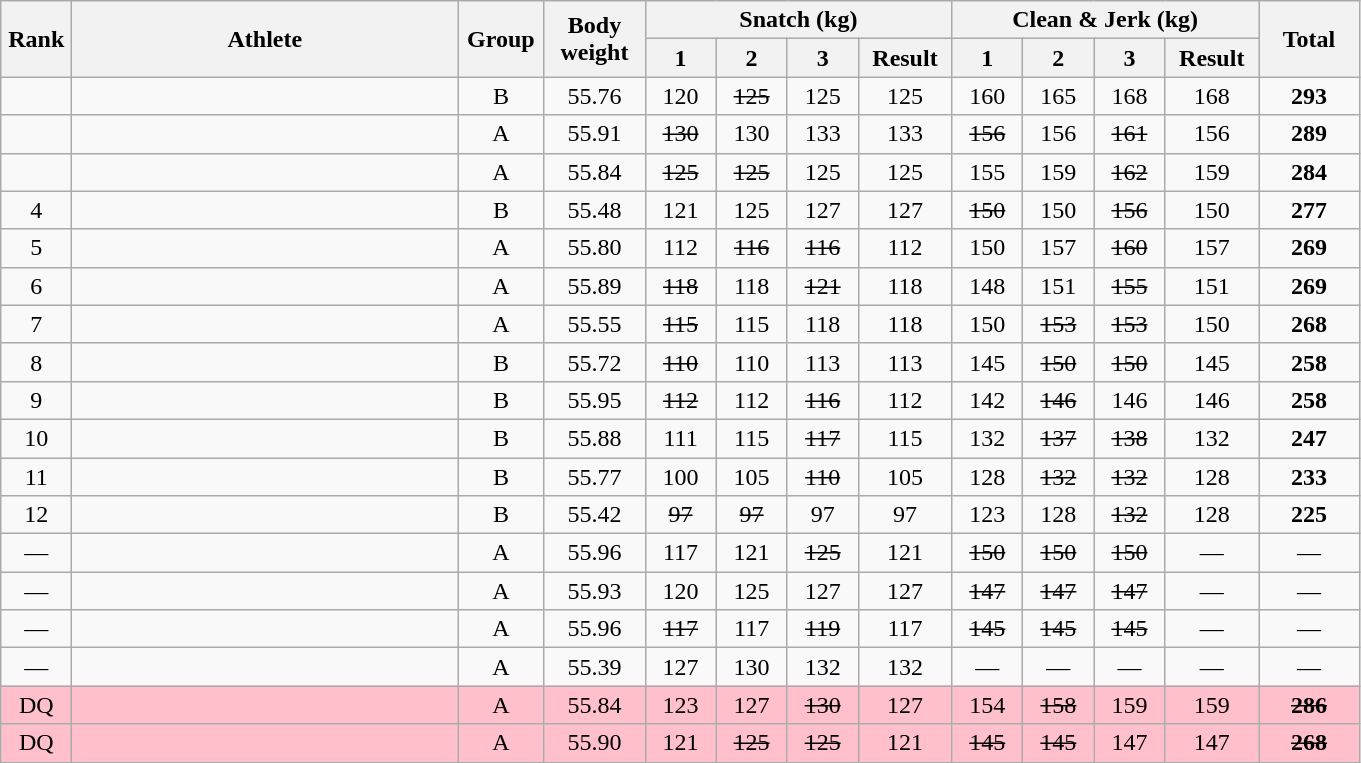<table class = "wikitable" style="text-align:center;">
<tr>
<th rowspan=2 width=40>Rank</th>
<th rowspan=2 width=250>Athlete</th>
<th rowspan=2 width=50>Group</th>
<th rowspan=2 width=60>Body weight</th>
<th colspan=4>Snatch (kg)</th>
<th colspan=4>Clean & Jerk (kg)</th>
<th rowspan=2 width=60>Total</th>
</tr>
<tr>
<th width=40>1</th>
<th width=40>2</th>
<th width=40>3</th>
<th width=55>Result</th>
<th width=40>1</th>
<th width=40>2</th>
<th width=40>3</th>
<th width=55>Result</th>
</tr>
<tr>
<td></td>
<td align=left></td>
<td>B</td>
<td>55.76</td>
<td>120</td>
<td><s>125</s></td>
<td>125</td>
<td>125</td>
<td>160</td>
<td>165</td>
<td>168</td>
<td>168</td>
<td><strong>293</strong></td>
</tr>
<tr>
<td></td>
<td align=left></td>
<td>A</td>
<td>55.91</td>
<td><s>130</s></td>
<td>130</td>
<td>133</td>
<td>133</td>
<td><s>156</s></td>
<td>156</td>
<td><s>161</s></td>
<td>156</td>
<td><strong>289</strong></td>
</tr>
<tr>
<td></td>
<td align=left></td>
<td>A</td>
<td>55.84</td>
<td><s>125</s></td>
<td><s>125</s></td>
<td>125</td>
<td>125</td>
<td>155</td>
<td>159</td>
<td><s>162</s></td>
<td>159</td>
<td><strong>284</strong></td>
</tr>
<tr>
<td>4</td>
<td align=left></td>
<td>B</td>
<td>55.48</td>
<td>121</td>
<td>125</td>
<td>127</td>
<td>127</td>
<td><s>150</s></td>
<td>150</td>
<td><s>156</s></td>
<td>150</td>
<td><strong>277</strong></td>
</tr>
<tr>
<td>5</td>
<td align=left></td>
<td>A</td>
<td>55.80</td>
<td>112</td>
<td><s>116</s></td>
<td><s>116</s></td>
<td>112</td>
<td>150</td>
<td>157</td>
<td><s>160</s></td>
<td>157</td>
<td><strong>269</strong></td>
</tr>
<tr>
<td>6</td>
<td align=left></td>
<td>A</td>
<td>55.89</td>
<td><s>118</s></td>
<td>118</td>
<td><s>121</s></td>
<td>118</td>
<td>148</td>
<td>151</td>
<td><s>155</s></td>
<td>151</td>
<td><strong>269</strong></td>
</tr>
<tr>
<td>7</td>
<td align=left></td>
<td>A</td>
<td>55.55</td>
<td><s>115</s></td>
<td>115</td>
<td>118</td>
<td>118</td>
<td>150</td>
<td><s>153</s></td>
<td><s>153</s></td>
<td>150</td>
<td><strong>268</strong></td>
</tr>
<tr>
<td>8</td>
<td align=left></td>
<td>B</td>
<td>55.72</td>
<td><s>110</s></td>
<td>110</td>
<td>113</td>
<td>113</td>
<td>145</td>
<td><s>150</s></td>
<td><s>150</s></td>
<td>145</td>
<td><strong>258</strong></td>
</tr>
<tr>
<td>9</td>
<td align=left></td>
<td>B</td>
<td>55.95</td>
<td><s>112</s></td>
<td>112</td>
<td><s>116</s></td>
<td>112</td>
<td>142</td>
<td><s>146</s></td>
<td>146</td>
<td>146</td>
<td><strong>258</strong></td>
</tr>
<tr>
<td>10</td>
<td align=left></td>
<td>B</td>
<td>55.88</td>
<td>111</td>
<td>115</td>
<td><s>117</s></td>
<td>115</td>
<td>132</td>
<td><s>137</s></td>
<td><s>138</s></td>
<td>132</td>
<td><strong>247</strong></td>
</tr>
<tr>
<td>11</td>
<td align=left></td>
<td>B</td>
<td>55.77</td>
<td>100</td>
<td>105</td>
<td><s>110</s></td>
<td>105</td>
<td>128</td>
<td><s>132</s></td>
<td><s>132</s></td>
<td>128</td>
<td><strong>233</strong></td>
</tr>
<tr>
<td>12</td>
<td align=left></td>
<td>B</td>
<td>55.42</td>
<td><s>97</s></td>
<td><s>97</s></td>
<td>97</td>
<td>97</td>
<td>123</td>
<td>128</td>
<td><s>132</s></td>
<td>128</td>
<td><strong>225</strong></td>
</tr>
<tr>
<td>—</td>
<td align=left></td>
<td>A</td>
<td>55.96</td>
<td>117</td>
<td>121</td>
<td><s>125</s></td>
<td>121</td>
<td><s>150</s></td>
<td><s>150</s></td>
<td><s>150</s></td>
<td>—</td>
<td>—</td>
</tr>
<tr>
<td>—</td>
<td align=left></td>
<td>A</td>
<td>55.93</td>
<td>120</td>
<td>125</td>
<td>127</td>
<td>127</td>
<td><s>147</s></td>
<td><s>147</s></td>
<td><s>147</s></td>
<td>—</td>
<td>—</td>
</tr>
<tr>
<td>—</td>
<td align=left></td>
<td>A</td>
<td>55.96</td>
<td><s>117</s></td>
<td>117</td>
<td><s>119</s></td>
<td>117</td>
<td><s>145</s></td>
<td><s>145</s></td>
<td><s>145</s></td>
<td>—</td>
<td>—</td>
</tr>
<tr>
<td>—</td>
<td align=left></td>
<td>A</td>
<td>55.39</td>
<td>127</td>
<td>130</td>
<td>132</td>
<td>132</td>
<td>—</td>
<td>—</td>
<td>—</td>
<td>—</td>
<td>—</td>
</tr>
<tr bgcolor="pink">
<td>DQ</td>
<td align=left></td>
<td>A</td>
<td>55.84</td>
<td>123</td>
<td>127</td>
<td><s>130</s></td>
<td>127</td>
<td>154</td>
<td><s>158</s></td>
<td>159</td>
<td>159</td>
<td><s><strong>286</strong></s></td>
</tr>
<tr bgcolor="pink">
<td>DQ</td>
<td align=left></td>
<td>A</td>
<td>55.90</td>
<td>121</td>
<td><s>125</s></td>
<td><s>125</s></td>
<td>121</td>
<td><s>145</s></td>
<td><s>145</s></td>
<td>147</td>
<td>147</td>
<td><s><strong>268</strong></s></td>
</tr>
</table>
